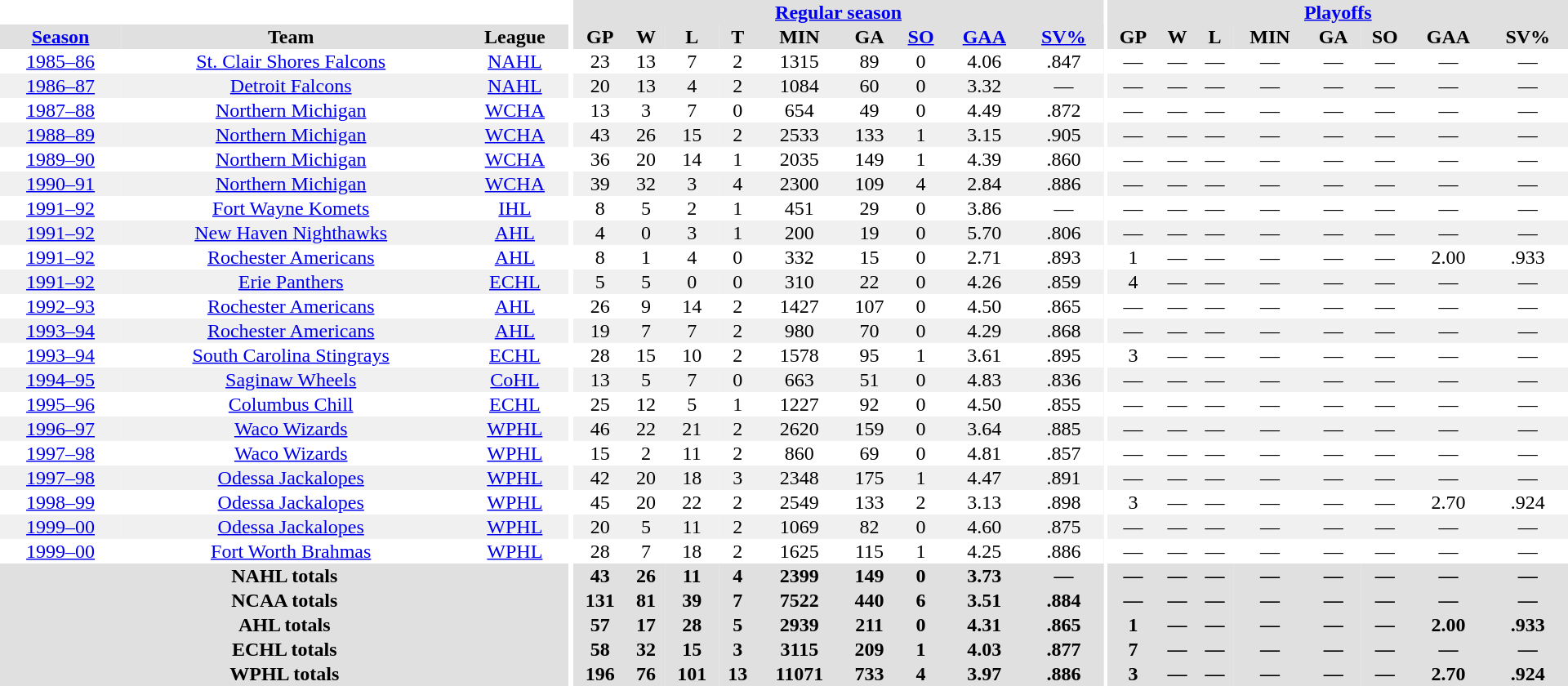<table border="0" cellpadding="1" cellspacing="0" style="text-align:center; width:80em">
<tr bgcolor="#e0e0e0">
<th colspan="3" bgcolor="#ffffff"></th>
<th rowspan="99" bgcolor="#ffffff"></th>
<th colspan="9"><a href='#'>Regular season</a></th>
<th rowspan="99" bgcolor="#ffffff"></th>
<th colspan="8"><a href='#'>Playoffs</a></th>
</tr>
<tr bgcolor="#e0e0e0">
<th><a href='#'>Season</a></th>
<th>Team</th>
<th>League</th>
<th>GP</th>
<th>W</th>
<th>L</th>
<th>T</th>
<th>MIN</th>
<th>GA</th>
<th><a href='#'>SO</a></th>
<th><a href='#'>GAA</a></th>
<th><a href='#'>SV%</a></th>
<th>GP</th>
<th>W</th>
<th>L</th>
<th>MIN</th>
<th>GA</th>
<th>SO</th>
<th>GAA</th>
<th>SV%</th>
</tr>
<tr>
<td><a href='#'>1985–86</a></td>
<td><a href='#'>St. Clair Shores Falcons</a></td>
<td><a href='#'>NAHL</a></td>
<td>23</td>
<td>13</td>
<td>7</td>
<td>2</td>
<td>1315</td>
<td>89</td>
<td>0</td>
<td>4.06</td>
<td>.847</td>
<td>—</td>
<td>—</td>
<td>—</td>
<td>—</td>
<td>—</td>
<td>—</td>
<td>—</td>
<td>—</td>
</tr>
<tr bgcolor="f0f0f0">
<td><a href='#'>1986–87</a></td>
<td><a href='#'>Detroit Falcons</a></td>
<td><a href='#'>NAHL</a></td>
<td>20</td>
<td>13</td>
<td>4</td>
<td>2</td>
<td>1084</td>
<td>60</td>
<td>0</td>
<td>3.32</td>
<td>—</td>
<td>—</td>
<td>—</td>
<td>—</td>
<td>—</td>
<td>—</td>
<td>—</td>
<td>—</td>
<td>—</td>
</tr>
<tr>
<td><a href='#'>1987–88</a></td>
<td><a href='#'>Northern Michigan</a></td>
<td><a href='#'>WCHA</a></td>
<td>13</td>
<td>3</td>
<td>7</td>
<td>0</td>
<td>654</td>
<td>49</td>
<td>0</td>
<td>4.49</td>
<td>.872</td>
<td>—</td>
<td>—</td>
<td>—</td>
<td>—</td>
<td>—</td>
<td>—</td>
<td>—</td>
<td>—</td>
</tr>
<tr bgcolor="f0f0f0">
<td><a href='#'>1988–89</a></td>
<td><a href='#'>Northern Michigan</a></td>
<td><a href='#'>WCHA</a></td>
<td>43</td>
<td>26</td>
<td>15</td>
<td>2</td>
<td>2533</td>
<td>133</td>
<td>1</td>
<td>3.15</td>
<td>.905</td>
<td>—</td>
<td>—</td>
<td>—</td>
<td>—</td>
<td>—</td>
<td>—</td>
<td>—</td>
<td>—</td>
</tr>
<tr>
<td><a href='#'>1989–90</a></td>
<td><a href='#'>Northern Michigan</a></td>
<td><a href='#'>WCHA</a></td>
<td>36</td>
<td>20</td>
<td>14</td>
<td>1</td>
<td>2035</td>
<td>149</td>
<td>1</td>
<td>4.39</td>
<td>.860</td>
<td>—</td>
<td>—</td>
<td>—</td>
<td>—</td>
<td>—</td>
<td>—</td>
<td>—</td>
<td>—</td>
</tr>
<tr bgcolor="f0f0f0">
<td><a href='#'>1990–91</a></td>
<td><a href='#'>Northern Michigan</a></td>
<td><a href='#'>WCHA</a></td>
<td>39</td>
<td>32</td>
<td>3</td>
<td>4</td>
<td>2300</td>
<td>109</td>
<td>4</td>
<td>2.84</td>
<td>.886</td>
<td>—</td>
<td>—</td>
<td>—</td>
<td>—</td>
<td>—</td>
<td>—</td>
<td>—</td>
<td>—</td>
</tr>
<tr>
<td><a href='#'>1991–92</a></td>
<td><a href='#'>Fort Wayne Komets</a></td>
<td><a href='#'>IHL</a></td>
<td>8</td>
<td>5</td>
<td>2</td>
<td>1</td>
<td>451</td>
<td>29</td>
<td>0</td>
<td>3.86</td>
<td>—</td>
<td>—</td>
<td>—</td>
<td>—</td>
<td>—</td>
<td>—</td>
<td>—</td>
<td>—</td>
<td>—</td>
</tr>
<tr bgcolor="f0f0f0">
<td><a href='#'>1991–92</a></td>
<td><a href='#'>New Haven Nighthawks</a></td>
<td><a href='#'>AHL</a></td>
<td>4</td>
<td>0</td>
<td>3</td>
<td>1</td>
<td>200</td>
<td>19</td>
<td>0</td>
<td>5.70</td>
<td>.806</td>
<td>—</td>
<td>—</td>
<td>—</td>
<td>—</td>
<td>—</td>
<td>—</td>
<td>—</td>
<td>—</td>
</tr>
<tr>
<td><a href='#'>1991–92</a></td>
<td><a href='#'>Rochester Americans</a></td>
<td><a href='#'>AHL</a></td>
<td>8</td>
<td>1</td>
<td>4</td>
<td>0</td>
<td>332</td>
<td>15</td>
<td>0</td>
<td>2.71</td>
<td>.893</td>
<td>1</td>
<td>—</td>
<td>—</td>
<td>—</td>
<td>—</td>
<td>—</td>
<td>2.00</td>
<td>.933</td>
</tr>
<tr bgcolor="f0f0f0">
<td><a href='#'>1991–92</a></td>
<td><a href='#'>Erie Panthers</a></td>
<td><a href='#'>ECHL</a></td>
<td>5</td>
<td>5</td>
<td>0</td>
<td>0</td>
<td>310</td>
<td>22</td>
<td>0</td>
<td>4.26</td>
<td>.859</td>
<td>4</td>
<td>—</td>
<td>—</td>
<td>—</td>
<td>—</td>
<td>—</td>
<td>—</td>
<td>—</td>
</tr>
<tr>
<td><a href='#'>1992–93</a></td>
<td><a href='#'>Rochester Americans</a></td>
<td><a href='#'>AHL</a></td>
<td>26</td>
<td>9</td>
<td>14</td>
<td>2</td>
<td>1427</td>
<td>107</td>
<td>0</td>
<td>4.50</td>
<td>.865</td>
<td>—</td>
<td>—</td>
<td>—</td>
<td>—</td>
<td>—</td>
<td>—</td>
<td>—</td>
<td>—</td>
</tr>
<tr bgcolor="f0f0f0">
<td><a href='#'>1993–94</a></td>
<td><a href='#'>Rochester Americans</a></td>
<td><a href='#'>AHL</a></td>
<td>19</td>
<td>7</td>
<td>7</td>
<td>2</td>
<td>980</td>
<td>70</td>
<td>0</td>
<td>4.29</td>
<td>.868</td>
<td>—</td>
<td>—</td>
<td>—</td>
<td>—</td>
<td>—</td>
<td>—</td>
<td>—</td>
<td>—</td>
</tr>
<tr>
<td><a href='#'>1993–94</a></td>
<td><a href='#'>South Carolina Stingrays</a></td>
<td><a href='#'>ECHL</a></td>
<td>28</td>
<td>15</td>
<td>10</td>
<td>2</td>
<td>1578</td>
<td>95</td>
<td>1</td>
<td>3.61</td>
<td>.895</td>
<td>3</td>
<td>—</td>
<td>—</td>
<td>—</td>
<td>—</td>
<td>—</td>
<td>—</td>
<td>—</td>
</tr>
<tr bgcolor="f0f0f0">
<td><a href='#'>1994–95</a></td>
<td><a href='#'>Saginaw Wheels</a></td>
<td><a href='#'>CoHL</a></td>
<td>13</td>
<td>5</td>
<td>7</td>
<td>0</td>
<td>663</td>
<td>51</td>
<td>0</td>
<td>4.83</td>
<td>.836</td>
<td>—</td>
<td>—</td>
<td>—</td>
<td>—</td>
<td>—</td>
<td>—</td>
<td>—</td>
<td>—</td>
</tr>
<tr>
<td><a href='#'>1995–96</a></td>
<td><a href='#'>Columbus Chill</a></td>
<td><a href='#'>ECHL</a></td>
<td>25</td>
<td>12</td>
<td>5</td>
<td>1</td>
<td>1227</td>
<td>92</td>
<td>0</td>
<td>4.50</td>
<td>.855</td>
<td>—</td>
<td>—</td>
<td>—</td>
<td>—</td>
<td>—</td>
<td>—</td>
<td>—</td>
<td>—</td>
</tr>
<tr bgcolor="f0f0f0">
<td><a href='#'>1996–97</a></td>
<td><a href='#'>Waco Wizards</a></td>
<td><a href='#'>WPHL</a></td>
<td>46</td>
<td>22</td>
<td>21</td>
<td>2</td>
<td>2620</td>
<td>159</td>
<td>0</td>
<td>3.64</td>
<td>.885</td>
<td>—</td>
<td>—</td>
<td>—</td>
<td>—</td>
<td>—</td>
<td>—</td>
<td>—</td>
<td>—</td>
</tr>
<tr>
<td><a href='#'>1997–98</a></td>
<td><a href='#'>Waco Wizards</a></td>
<td><a href='#'>WPHL</a></td>
<td>15</td>
<td>2</td>
<td>11</td>
<td>2</td>
<td>860</td>
<td>69</td>
<td>0</td>
<td>4.81</td>
<td>.857</td>
<td>—</td>
<td>—</td>
<td>—</td>
<td>—</td>
<td>—</td>
<td>—</td>
<td>—</td>
<td>—</td>
</tr>
<tr bgcolor="f0f0f0">
<td><a href='#'>1997–98</a></td>
<td><a href='#'>Odessa Jackalopes</a></td>
<td><a href='#'>WPHL</a></td>
<td>42</td>
<td>20</td>
<td>18</td>
<td>3</td>
<td>2348</td>
<td>175</td>
<td>1</td>
<td>4.47</td>
<td>.891</td>
<td>—</td>
<td>—</td>
<td>—</td>
<td>—</td>
<td>—</td>
<td>—</td>
<td>—</td>
<td>—</td>
</tr>
<tr>
<td><a href='#'>1998–99</a></td>
<td><a href='#'>Odessa Jackalopes</a></td>
<td><a href='#'>WPHL</a></td>
<td>45</td>
<td>20</td>
<td>22</td>
<td>2</td>
<td>2549</td>
<td>133</td>
<td>2</td>
<td>3.13</td>
<td>.898</td>
<td>3</td>
<td>—</td>
<td>—</td>
<td>—</td>
<td>—</td>
<td>—</td>
<td>2.70</td>
<td>.924</td>
</tr>
<tr bgcolor="f0f0f0">
<td><a href='#'>1999–00</a></td>
<td><a href='#'>Odessa Jackalopes</a></td>
<td><a href='#'>WPHL</a></td>
<td>20</td>
<td>5</td>
<td>11</td>
<td>2</td>
<td>1069</td>
<td>82</td>
<td>0</td>
<td>4.60</td>
<td>.875</td>
<td>—</td>
<td>—</td>
<td>—</td>
<td>—</td>
<td>—</td>
<td>—</td>
<td>—</td>
<td>—</td>
</tr>
<tr>
<td><a href='#'>1999–00</a></td>
<td><a href='#'>Fort Worth Brahmas</a></td>
<td><a href='#'>WPHL</a></td>
<td>28</td>
<td>7</td>
<td>18</td>
<td>2</td>
<td>1625</td>
<td>115</td>
<td>1</td>
<td>4.25</td>
<td>.886</td>
<td>—</td>
<td>—</td>
<td>—</td>
<td>—</td>
<td>—</td>
<td>—</td>
<td>—</td>
<td>—</td>
</tr>
<tr bgcolor="#e0e0e0">
<th colspan="3">NAHL totals</th>
<th>43</th>
<th>26</th>
<th>11</th>
<th>4</th>
<th>2399</th>
<th>149</th>
<th>0</th>
<th>3.73</th>
<th>—</th>
<th>—</th>
<th>—</th>
<th>—</th>
<th>—</th>
<th>—</th>
<th>—</th>
<th>—</th>
<th>—</th>
</tr>
<tr bgcolor="#e0e0e0">
<th colspan="3">NCAA totals</th>
<th>131</th>
<th>81</th>
<th>39</th>
<th>7</th>
<th>7522</th>
<th>440</th>
<th>6</th>
<th>3.51</th>
<th>.884</th>
<th>—</th>
<th>—</th>
<th>—</th>
<th>—</th>
<th>—</th>
<th>—</th>
<th>—</th>
<th>—</th>
</tr>
<tr bgcolor="#e0e0e0">
<th colspan="3">AHL totals</th>
<th>57</th>
<th>17</th>
<th>28</th>
<th>5</th>
<th>2939</th>
<th>211</th>
<th>0</th>
<th>4.31</th>
<th>.865</th>
<th>1</th>
<th>—</th>
<th>—</th>
<th>—</th>
<th>—</th>
<th>—</th>
<th>2.00</th>
<th>.933</th>
</tr>
<tr bgcolor="#e0e0e0">
<th colspan="3">ECHL totals</th>
<th>58</th>
<th>32</th>
<th>15</th>
<th>3</th>
<th>3115</th>
<th>209</th>
<th>1</th>
<th>4.03</th>
<th>.877</th>
<th>7</th>
<th>—</th>
<th>—</th>
<th>—</th>
<th>—</th>
<th>—</th>
<th>—</th>
<th>—</th>
</tr>
<tr bgcolor="#e0e0e0">
<th colspan="3">WPHL totals</th>
<th>196</th>
<th>76</th>
<th>101</th>
<th>13</th>
<th>11071</th>
<th>733</th>
<th>4</th>
<th>3.97</th>
<th>.886</th>
<th>3</th>
<th>—</th>
<th>—</th>
<th>—</th>
<th>—</th>
<th>—</th>
<th>2.70</th>
<th>.924</th>
</tr>
</table>
